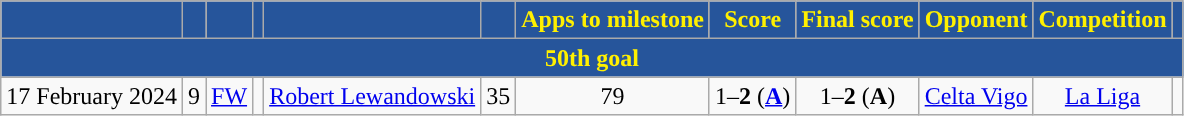<table class="wikitable" style="text-align:center">
<tr>
<th style="background:#26559B;color:#FFF000;"></th>
<th style="background:#26559B;color:#FFF000;"></th>
<th style="background:#26559B;color:#FFF000;"></th>
<th style="background:#26559B;color:#FFF000;"></th>
<th style="background:#26559B;color:#FFF000;"></th>
<th style="background:#26559B;color:#FFF000;"></th>
<th style="background:#26559B;color:#FFF000;">Apps to milestone</th>
<th style="background:#26559B;color:#FFF000;">Score</th>
<th style="background:#26559B;color:#FFF000;">Final score</th>
<th style="background:#26559B;color:#FFF000;">Opponent</th>
<th style="background:#26559B;color:#FFF000;">Competition</th>
<th style="background:#26559B;color:#FFF000;"></th>
</tr>
<tr>
<th colspan=12 style="background:#26559B;color:#FFF000;">50th goal</th>
</tr>
<tr>
<td>17 February 2024</td>
<td>9</td>
<td><a href='#'>FW</a></td>
<td></td>
<td><a href='#'>Robert Lewandowski</a></td>
<td>35</td>
<td>79</td>
<td>1–<strong>2</strong> (<a href='#'><strong>A</strong></a>)</td>
<td>1–<strong>2</strong> (<strong>A</strong>)</td>
<td><a href='#'>Celta Vigo</a></td>
<td><a href='#'>La Liga</a></td>
<td></td>
</tr>
</table>
